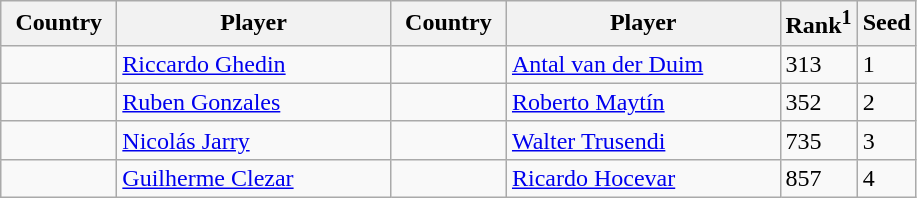<table class="sortable wikitable">
<tr>
<th width="70">Country</th>
<th width="175">Player</th>
<th width="70">Country</th>
<th width="175">Player</th>
<th>Rank<sup>1</sup></th>
<th>Seed</th>
</tr>
<tr>
<td></td>
<td><a href='#'>Riccardo Ghedin</a></td>
<td></td>
<td><a href='#'>Antal van der Duim</a></td>
<td>313</td>
<td>1</td>
</tr>
<tr>
<td></td>
<td><a href='#'>Ruben Gonzales</a></td>
<td></td>
<td><a href='#'>Roberto Maytín</a></td>
<td>352</td>
<td>2</td>
</tr>
<tr>
<td></td>
<td><a href='#'>Nicolás Jarry</a></td>
<td></td>
<td><a href='#'>Walter Trusendi</a></td>
<td>735</td>
<td>3</td>
</tr>
<tr>
<td></td>
<td><a href='#'>Guilherme Clezar</a></td>
<td></td>
<td><a href='#'>Ricardo Hocevar</a></td>
<td>857</td>
<td>4</td>
</tr>
</table>
